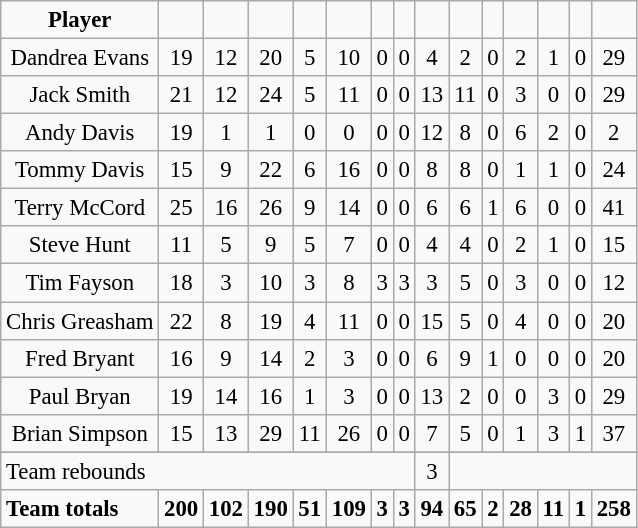<table class="wikitable sortable" style="text-align: center; font-size:95%">
<tr>
<td><strong>Player</strong></td>
<td><strong></strong></td>
<td><strong></strong></td>
<td><strong></strong></td>
<td><strong></strong></td>
<td><strong></strong></td>
<td><strong></strong></td>
<td><strong></strong></td>
<td><strong></strong></td>
<td><strong></strong></td>
<td><strong></strong></td>
<td><strong></strong></td>
<td><strong></strong></td>
<td><strong></strong></td>
<td><strong></strong></td>
</tr>
<tr>
<td>Dandrea Evans</td>
<td>19</td>
<td>12</td>
<td>20</td>
<td>5</td>
<td>10</td>
<td>0</td>
<td>0</td>
<td>4</td>
<td>2</td>
<td>0</td>
<td>2</td>
<td>1</td>
<td>0</td>
<td>29</td>
</tr>
<tr>
<td>Jack Smith</td>
<td>21</td>
<td>12</td>
<td>24</td>
<td>5</td>
<td>11</td>
<td>0</td>
<td>0</td>
<td>13</td>
<td>11</td>
<td>0</td>
<td>3</td>
<td>0</td>
<td>0</td>
<td>29</td>
</tr>
<tr>
<td>Andy Davis</td>
<td>19</td>
<td>1</td>
<td>1</td>
<td>0</td>
<td>0</td>
<td>0</td>
<td>0</td>
<td>12</td>
<td>8</td>
<td>0</td>
<td>6</td>
<td>2</td>
<td>0</td>
<td>2</td>
</tr>
<tr>
<td>Tommy Davis</td>
<td>15</td>
<td>9</td>
<td>22</td>
<td>6</td>
<td>16</td>
<td>0</td>
<td>0</td>
<td>8</td>
<td>8</td>
<td>0</td>
<td>1</td>
<td>1</td>
<td>0</td>
<td>24</td>
</tr>
<tr>
<td>Terry McCord</td>
<td>25</td>
<td>16</td>
<td>26</td>
<td>9</td>
<td>14</td>
<td>0</td>
<td>0</td>
<td>6</td>
<td>6</td>
<td>1</td>
<td>6</td>
<td>0</td>
<td>0</td>
<td>41</td>
</tr>
<tr>
<td>Steve Hunt</td>
<td>11</td>
<td>5</td>
<td>9</td>
<td>5</td>
<td>7</td>
<td>0</td>
<td>0</td>
<td>4</td>
<td>4</td>
<td>0</td>
<td>2</td>
<td>1</td>
<td>0</td>
<td>15</td>
</tr>
<tr>
<td>Tim Fayson</td>
<td>18</td>
<td>3</td>
<td>10</td>
<td>3</td>
<td>8</td>
<td>3</td>
<td>3</td>
<td>3</td>
<td>5</td>
<td>0</td>
<td>3</td>
<td>0</td>
<td>0</td>
<td>12</td>
</tr>
<tr>
<td>Chris Greasham</td>
<td>22</td>
<td>8</td>
<td>19</td>
<td>4</td>
<td>11</td>
<td>0</td>
<td>0</td>
<td>15</td>
<td>5</td>
<td>0</td>
<td>4</td>
<td>0</td>
<td>0</td>
<td>20</td>
</tr>
<tr>
<td>Fred Bryant</td>
<td>16</td>
<td>9</td>
<td>14</td>
<td>2</td>
<td>3</td>
<td>0</td>
<td>0</td>
<td>6</td>
<td>9</td>
<td>1</td>
<td>0</td>
<td>0</td>
<td>0</td>
<td>20</td>
</tr>
<tr>
<td>Paul Bryan</td>
<td>19</td>
<td>14</td>
<td>16</td>
<td>1</td>
<td>3</td>
<td>0</td>
<td>0</td>
<td>13</td>
<td>2</td>
<td>0</td>
<td>0</td>
<td>3</td>
<td>0</td>
<td>29</td>
</tr>
<tr>
<td>Brian Simpson</td>
<td>15</td>
<td>13</td>
<td>29</td>
<td>11</td>
<td>26</td>
<td>0</td>
<td>0</td>
<td>7</td>
<td>5</td>
<td>0</td>
<td>1</td>
<td>3</td>
<td>1</td>
<td>37</td>
</tr>
<tr>
</tr>
<tr class="sortbottom">
<td style="text-align:left;" colspan="8">Team rebounds</td>
<td>3</td>
<td colspan=6></td>
</tr>
<tr class="sortbottom">
<td style="text-align:left;" colspan="1"><strong>Team totals</strong></td>
<td><strong>200</strong></td>
<td><strong>102</strong></td>
<td><strong>190</strong></td>
<td><strong>51</strong></td>
<td><strong>109</strong></td>
<td><strong>3</strong></td>
<td><strong>3</strong></td>
<td><strong>94</strong></td>
<td><strong>65</strong></td>
<td><strong>2</strong></td>
<td><strong>28</strong></td>
<td><strong>11</strong></td>
<td><strong>1</strong></td>
<td><strong>258</strong></td>
</tr>
</table>
